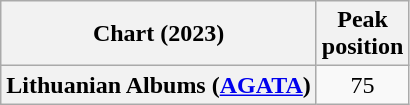<table class="wikitable sortable plainrowheaders" style="text-align:center;">
<tr>
<th scope="col">Chart (2023)</th>
<th scope="col">Peak<br>position</th>
</tr>
<tr>
<th scope="row">Lithuanian Albums (<a href='#'>AGATA</a>)</th>
<td>75</td>
</tr>
</table>
